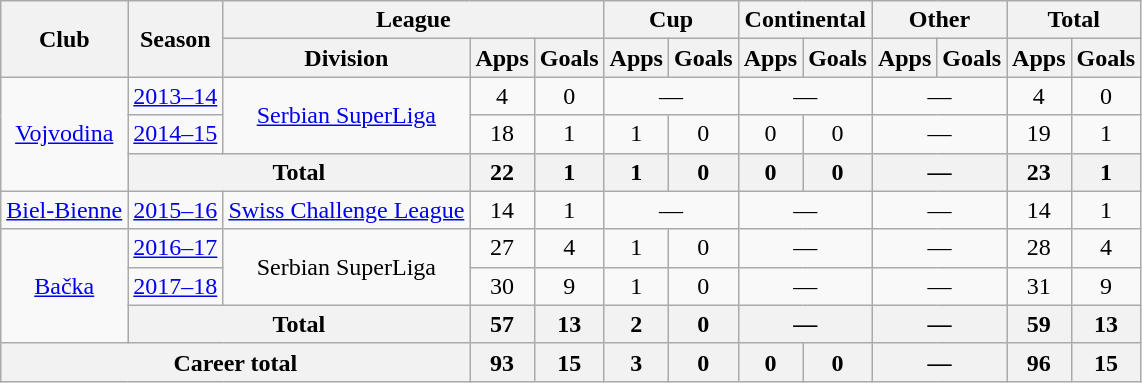<table class="wikitable" style="text-align:center">
<tr>
<th rowspan="2">Club</th>
<th rowspan="2">Season</th>
<th colspan="3">League</th>
<th colspan="2">Cup</th>
<th colspan="2">Continental</th>
<th colspan="2">Other</th>
<th colspan="2">Total</th>
</tr>
<tr>
<th>Division</th>
<th>Apps</th>
<th>Goals</th>
<th>Apps</th>
<th>Goals</th>
<th>Apps</th>
<th>Goals</th>
<th>Apps</th>
<th>Goals</th>
<th>Apps</th>
<th>Goals</th>
</tr>
<tr>
<td rowspan="3"><a href='#'>Vojvodina</a></td>
<td><a href='#'>2013–14</a></td>
<td rowspan="2"><a href='#'>Serbian SuperLiga</a></td>
<td>4</td>
<td>0</td>
<td colspan="2">—</td>
<td colspan="2">—</td>
<td colspan="2">—</td>
<td>4</td>
<td>0</td>
</tr>
<tr>
<td><a href='#'>2014–15</a></td>
<td>18</td>
<td>1</td>
<td>1</td>
<td>0</td>
<td>0</td>
<td>0</td>
<td colspan="2">—</td>
<td>19</td>
<td>1</td>
</tr>
<tr>
<th colspan="2">Total</th>
<th>22</th>
<th>1</th>
<th>1</th>
<th>0</th>
<th>0</th>
<th>0</th>
<th colspan="2">—</th>
<th>23</th>
<th>1</th>
</tr>
<tr>
<td><a href='#'>Biel-Bienne</a></td>
<td><a href='#'>2015–16</a></td>
<td><a href='#'>Swiss Challenge League</a></td>
<td>14</td>
<td>1</td>
<td colspan="2">—</td>
<td colspan="2">—</td>
<td colspan="2">—</td>
<td>14</td>
<td>1</td>
</tr>
<tr>
<td rowspan="3"><a href='#'>Bačka</a></td>
<td><a href='#'>2016–17</a></td>
<td rowspan="2">Serbian SuperLiga</td>
<td>27</td>
<td>4</td>
<td>1</td>
<td>0</td>
<td colspan="2">—</td>
<td colspan="2">—</td>
<td>28</td>
<td>4</td>
</tr>
<tr>
<td><a href='#'>2017–18</a></td>
<td>30</td>
<td>9</td>
<td>1</td>
<td>0</td>
<td colspan="2">—</td>
<td colspan="2">—</td>
<td>31</td>
<td>9</td>
</tr>
<tr>
<th colspan="2">Total</th>
<th>57</th>
<th>13</th>
<th>2</th>
<th>0</th>
<th colspan="2">—</th>
<th colspan="2">—</th>
<th>59</th>
<th>13</th>
</tr>
<tr>
<th colspan="3">Career total</th>
<th>93</th>
<th>15</th>
<th>3</th>
<th>0</th>
<th>0</th>
<th>0</th>
<th colspan="2">—</th>
<th>96</th>
<th>15</th>
</tr>
</table>
